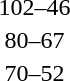<table style="text-align:center">
<tr>
<th width=200></th>
<th width=100></th>
<th width=200></th>
</tr>
<tr>
<td align=right><strong></strong></td>
<td align=center>102–46</td>
<td align=left></td>
</tr>
<tr>
<td align=right><strong></strong></td>
<td align=center>80–67</td>
<td align=left></td>
</tr>
<tr>
<td align=right><strong></strong></td>
<td align=center>70–52</td>
<td align=left></td>
</tr>
</table>
